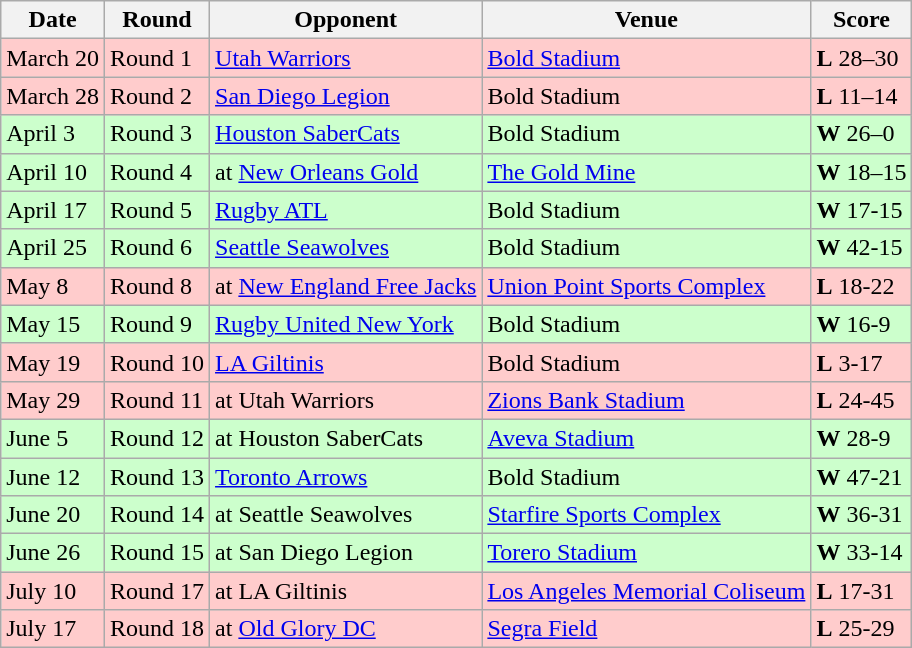<table class="wikitable">
<tr>
<th>Date</th>
<th>Round</th>
<th>Opponent</th>
<th>Venue</th>
<th>Score</th>
</tr>
<tr bgcolor="#FFCCCC">
<td>March 20</td>
<td>Round 1</td>
<td><a href='#'>Utah Warriors</a></td>
<td><a href='#'>Bold Stadium</a></td>
<td><strong>L</strong> 28–30</td>
</tr>
<tr bgcolor="#FFCCCC">
<td>March 28</td>
<td>Round 2</td>
<td><a href='#'>San Diego Legion</a></td>
<td>Bold Stadium</td>
<td><strong>L</strong> 11–14</td>
</tr>
<tr bgcolor="#CCFFCC">
<td>April 3</td>
<td>Round 3</td>
<td><a href='#'>Houston SaberCats</a></td>
<td>Bold Stadium</td>
<td><strong>W</strong> 26–0</td>
</tr>
<tr bgcolor="#CCFFCC">
<td>April 10</td>
<td>Round 4</td>
<td>at <a href='#'>New Orleans Gold</a></td>
<td><a href='#'>The Gold Mine</a></td>
<td><strong>W</strong> 18–15</td>
</tr>
<tr bgcolor="#CCFFCC">
<td>April 17</td>
<td>Round 5</td>
<td><a href='#'>Rugby ATL</a></td>
<td>Bold Stadium</td>
<td><strong>W</strong> 17-15</td>
</tr>
<tr bgcolor="#CCFFCC">
<td>April 25</td>
<td>Round 6</td>
<td><a href='#'>Seattle Seawolves</a></td>
<td>Bold Stadium</td>
<td><strong>W</strong> 42-15</td>
</tr>
<tr bgcolor="#FFCCCC">
<td>May 8</td>
<td>Round 8</td>
<td>at <a href='#'>New England Free Jacks</a></td>
<td><a href='#'>Union Point Sports Complex</a></td>
<td><strong>L</strong> 18-22</td>
</tr>
<tr bgcolor="#CCFFCC">
<td>May 15</td>
<td>Round 9</td>
<td><a href='#'>Rugby United New York</a></td>
<td>Bold Stadium</td>
<td><strong>W</strong> 16-9</td>
</tr>
<tr bgcolor="#FFCCCC">
<td>May 19</td>
<td>Round 10</td>
<td><a href='#'>LA Giltinis</a></td>
<td>Bold Stadium</td>
<td><strong>L</strong> 3-17</td>
</tr>
<tr bgcolor="#FFCCCC">
<td>May 29</td>
<td>Round 11</td>
<td>at Utah Warriors</td>
<td><a href='#'>Zions Bank Stadium</a></td>
<td><strong>L</strong> 24-45</td>
</tr>
<tr bgcolor="#CCFFCC">
<td>June 5</td>
<td>Round 12</td>
<td>at Houston SaberCats</td>
<td><a href='#'>Aveva Stadium</a></td>
<td><strong>W</strong> 28-9</td>
</tr>
<tr bgcolor="#CCFFCC">
<td>June 12</td>
<td>Round 13</td>
<td><a href='#'>Toronto Arrows</a></td>
<td>Bold Stadium</td>
<td><strong>W</strong> 47-21</td>
</tr>
<tr bgcolor="#CCFFCC">
<td>June 20</td>
<td>Round 14</td>
<td>at Seattle Seawolves</td>
<td><a href='#'>Starfire Sports Complex</a></td>
<td><strong>W</strong> 36-31</td>
</tr>
<tr bgcolor="#CCFFCC">
<td>June 26</td>
<td>Round 15</td>
<td>at San Diego Legion</td>
<td><a href='#'>Torero Stadium</a></td>
<td><strong>W</strong> 33-14</td>
</tr>
<tr bgcolor="#FFCCCC">
<td>July 10</td>
<td>Round 17</td>
<td>at LA Giltinis</td>
<td><a href='#'>Los Angeles Memorial Coliseum</a></td>
<td><strong>L</strong> 17-31</td>
</tr>
<tr bgcolor="#FFCCCC">
<td>July 17</td>
<td>Round 18</td>
<td>at <a href='#'>Old Glory DC</a></td>
<td><a href='#'>Segra Field</a></td>
<td><strong>L</strong> 25-29</td>
</tr>
</table>
